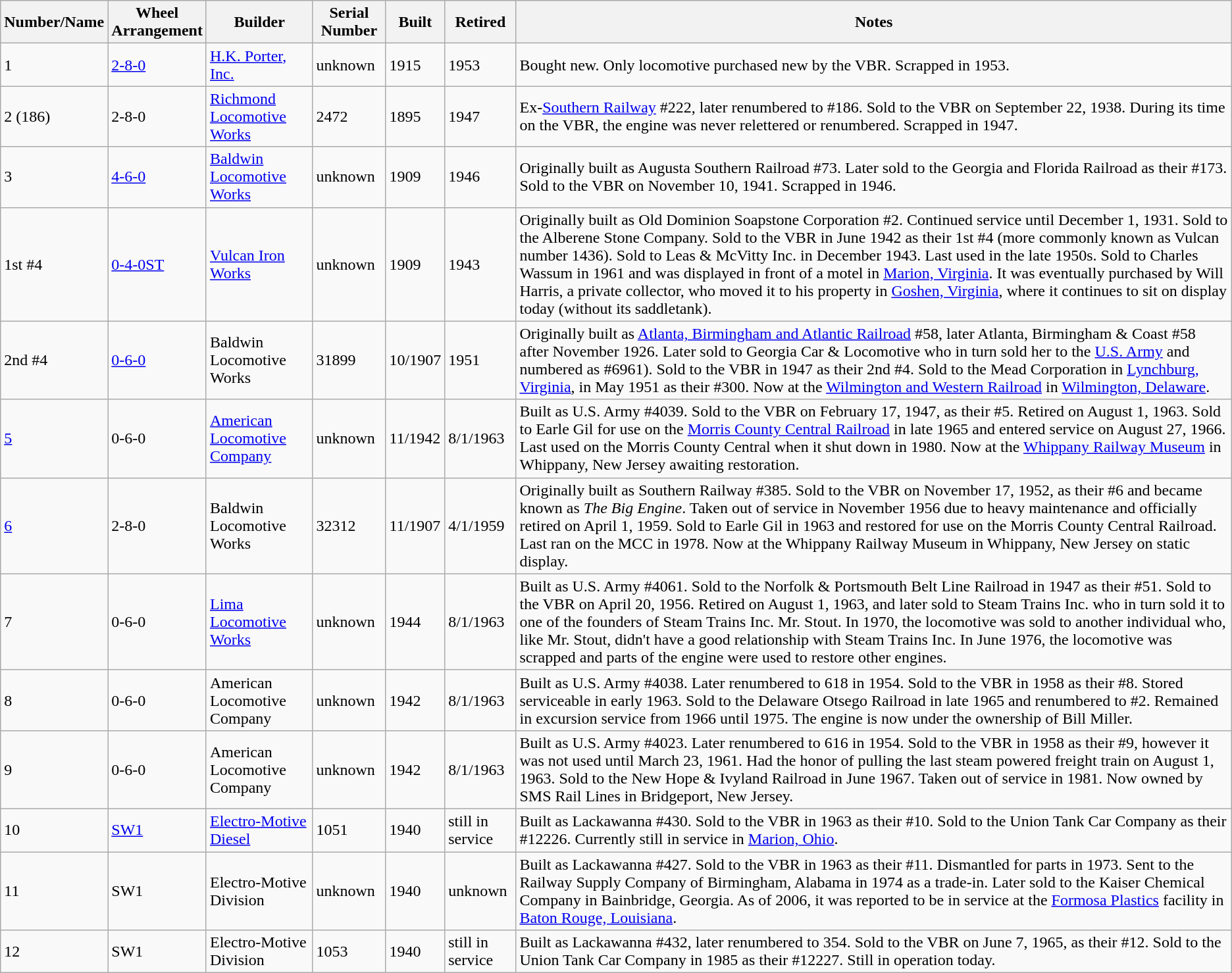<table class="wikitable">
<tr>
<th>Number/Name</th>
<th>Wheel<br>Arrangement</th>
<th>Builder</th>
<th>Serial Number</th>
<th>Built</th>
<th>Retired</th>
<th>Notes</th>
</tr>
<tr>
<td>1</td>
<td><a href='#'>2-8-0</a></td>
<td><a href='#'>H.K. Porter, Inc.</a></td>
<td>unknown</td>
<td>1915</td>
<td>1953</td>
<td>Bought new. Only locomotive purchased new by the VBR. Scrapped in 1953.</td>
</tr>
<tr>
<td>2 (186)</td>
<td>2-8-0</td>
<td><a href='#'>Richmond Locomotive Works</a></td>
<td>2472</td>
<td>1895</td>
<td>1947</td>
<td>Ex-<a href='#'>Southern Railway</a> #222, later renumbered to #186. Sold to the VBR on September 22, 1938. During its time on the VBR, the engine was never relettered or renumbered. Scrapped in 1947.</td>
</tr>
<tr>
<td>3</td>
<td><a href='#'>4-6-0</a></td>
<td><a href='#'>Baldwin Locomotive Works</a></td>
<td>unknown</td>
<td>1909</td>
<td>1946</td>
<td>Originally built as Augusta Southern Railroad #73. Later sold to the Georgia and Florida Railroad as their #173. Sold to the VBR on November 10, 1941. Scrapped in 1946.</td>
</tr>
<tr>
<td>1st #4</td>
<td><a href='#'>0-4-0ST</a></td>
<td><a href='#'>Vulcan Iron Works</a></td>
<td>unknown</td>
<td>1909</td>
<td>1943</td>
<td>Originally built as Old Dominion Soapstone Corporation #2. Continued service until December 1, 1931. Sold to the Alberene Stone Company. Sold to the VBR in June 1942 as their 1st #4 (more commonly known as Vulcan number 1436). Sold to Leas & McVitty Inc. in December 1943. Last used in the late 1950s. Sold to Charles Wassum in 1961 and was displayed in front of a motel in <a href='#'>Marion, Virginia</a>. It was eventually purchased by Will Harris, a private collector, who moved it to his property in <a href='#'>Goshen, Virginia</a>, where it continues to sit on display today (without its saddletank).</td>
</tr>
<tr>
<td>2nd #4</td>
<td><a href='#'>0-6-0</a></td>
<td>Baldwin Locomotive Works</td>
<td>31899</td>
<td>10/1907</td>
<td>1951</td>
<td>Originally built as <a href='#'>Atlanta, Birmingham and Atlantic Railroad</a> #58, later Atlanta, Birmingham & Coast #58 after November 1926. Later sold to Georgia Car & Locomotive who in turn sold her to the <a href='#'>U.S. Army</a> and numbered as #6961). Sold to the VBR in 1947 as their 2nd #4. Sold to the Mead Corporation in <a href='#'>Lynchburg, Virginia</a>, in May 1951 as their #300. Now at the <a href='#'>Wilmington and Western Railroad</a> in <a href='#'>Wilmington, Delaware</a>.</td>
</tr>
<tr>
<td><a href='#'>5</a></td>
<td>0-6-0</td>
<td><a href='#'>American Locomotive Company</a></td>
<td>unknown</td>
<td>11/1942</td>
<td>8/1/1963</td>
<td>Built as U.S. Army #4039. Sold to the VBR on February 17, 1947, as their #5. Retired on August 1, 1963. Sold to Earle Gil for use on the <a href='#'>Morris County Central Railroad</a> in late 1965 and entered service on August 27, 1966. Last used on the Morris County Central when it shut down in 1980. Now at the <a href='#'>Whippany Railway Museum</a> in Whippany, New Jersey awaiting restoration.</td>
</tr>
<tr>
<td><a href='#'>6</a></td>
<td>2-8-0</td>
<td>Baldwin Locomotive Works</td>
<td>32312</td>
<td>11/1907</td>
<td>4/1/1959</td>
<td>Originally built as Southern Railway #385. Sold to the VBR on November 17, 1952, as their #6 and became known as <em>The Big Engine</em>. Taken out of service in November 1956 due to heavy maintenance and officially retired on April 1, 1959. Sold to Earle Gil in 1963 and restored for use on the Morris County Central Railroad. Last ran on the MCC in 1978. Now at the Whippany Railway Museum in Whippany, New Jersey on static display.</td>
</tr>
<tr>
<td>7</td>
<td>0-6-0</td>
<td><a href='#'>Lima Locomotive Works</a></td>
<td>unknown</td>
<td>1944</td>
<td>8/1/1963</td>
<td>Built as U.S. Army #4061. Sold to the Norfolk & Portsmouth Belt Line Railroad in 1947 as their #51. Sold to the VBR on April 20, 1956. Retired on August 1, 1963, and later sold to Steam Trains Inc. who in turn sold it to one of the founders of Steam Trains Inc. Mr. Stout. In 1970, the locomotive was sold to another individual who, like Mr. Stout, didn't have a good relationship with Steam Trains Inc. In June 1976, the locomotive was scrapped and parts of the engine were used to restore other engines.</td>
</tr>
<tr>
<td>8</td>
<td>0-6-0</td>
<td>American Locomotive Company</td>
<td>unknown</td>
<td>1942</td>
<td>8/1/1963</td>
<td>Built as U.S. Army #4038. Later renumbered to 618 in 1954. Sold to the VBR in 1958 as their #8. Stored serviceable in early 1963. Sold to the Delaware Otsego Railroad in late 1965 and renumbered to #2. Remained in excursion service from 1966 until 1975. The engine is now under the ownership of Bill Miller.</td>
</tr>
<tr>
<td>9</td>
<td>0-6-0</td>
<td>American Locomotive Company</td>
<td>unknown</td>
<td>1942</td>
<td>8/1/1963</td>
<td>Built as U.S. Army #4023. Later renumbered to 616 in 1954. Sold to the VBR in 1958 as their #9, however it was not used until March 23, 1961. Had the honor of pulling the last steam powered freight train on August 1, 1963. Sold to the New Hope & Ivyland Railroad in June 1967. Taken out of service in 1981. Now owned by SMS Rail Lines in Bridgeport, New Jersey.</td>
</tr>
<tr>
<td>10</td>
<td><a href='#'>SW1</a></td>
<td><a href='#'>Electro-Motive Diesel</a></td>
<td>1051</td>
<td>1940</td>
<td>still in service</td>
<td>Built as Lackawanna #430. Sold to the VBR in 1963 as their #10. Sold to the Union Tank Car Company as their #12226. Currently still in service in <a href='#'>Marion, Ohio</a>.</td>
</tr>
<tr>
<td>11</td>
<td>SW1</td>
<td>Electro-Motive Division</td>
<td>unknown</td>
<td>1940</td>
<td>unknown</td>
<td>Built as Lackawanna #427. Sold to the VBR in 1963 as their #11. Dismantled for parts in 1973. Sent to the Railway Supply Company of Birmingham, Alabama in 1974 as a trade-in. Later sold to the Kaiser Chemical Company in Bainbridge, Georgia. As of 2006, it was reported to be in service at the <a href='#'>Formosa Plastics</a> facility in <a href='#'>Baton Rouge, Louisiana</a>.</td>
</tr>
<tr>
<td>12</td>
<td>SW1</td>
<td>Electro-Motive Division</td>
<td>1053</td>
<td>1940</td>
<td>still in service</td>
<td>Built as Lackawanna #432, later renumbered to 354. Sold to the VBR on June 7, 1965, as their #12. Sold to the Union Tank Car Company in 1985 as their #12227. Still in operation today.</td>
</tr>
</table>
